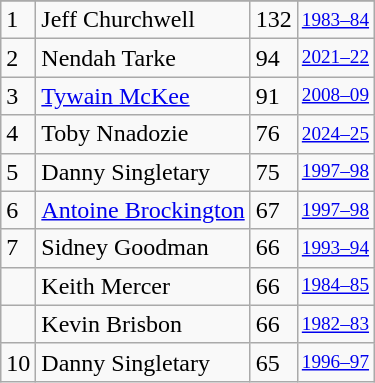<table class="wikitable">
<tr>
</tr>
<tr>
<td>1</td>
<td>Jeff Churchwell</td>
<td>132</td>
<td style="font-size:80%;"><a href='#'>1983–84</a></td>
</tr>
<tr>
<td>2</td>
<td>Nendah Tarke</td>
<td>94</td>
<td style="font-size:80%;"><a href='#'>2021–22</a></td>
</tr>
<tr>
<td>3</td>
<td><a href='#'>Tywain McKee</a></td>
<td>91</td>
<td style="font-size:80%;"><a href='#'>2008–09</a></td>
</tr>
<tr>
<td>4</td>
<td>Toby Nnadozie</td>
<td>76</td>
<td style="font-size:80%;"><a href='#'>2024–25</a></td>
</tr>
<tr>
<td>5</td>
<td>Danny Singletary</td>
<td>75</td>
<td style="font-size:80%;"><a href='#'>1997–98</a></td>
</tr>
<tr>
<td>6</td>
<td><a href='#'>Antoine Brockington</a></td>
<td>67</td>
<td style="font-size:80%;"><a href='#'>1997–98</a></td>
</tr>
<tr>
<td>7</td>
<td>Sidney Goodman</td>
<td>66</td>
<td style="font-size:80%;"><a href='#'>1993–94</a></td>
</tr>
<tr>
<td></td>
<td>Keith Mercer</td>
<td>66</td>
<td style="font-size:80%;"><a href='#'>1984–85</a></td>
</tr>
<tr>
<td></td>
<td>Kevin Brisbon</td>
<td>66</td>
<td style="font-size:80%;"><a href='#'>1982–83</a></td>
</tr>
<tr>
<td>10</td>
<td>Danny Singletary</td>
<td>65</td>
<td style="font-size:80%;"><a href='#'>1996–97</a></td>
</tr>
</table>
